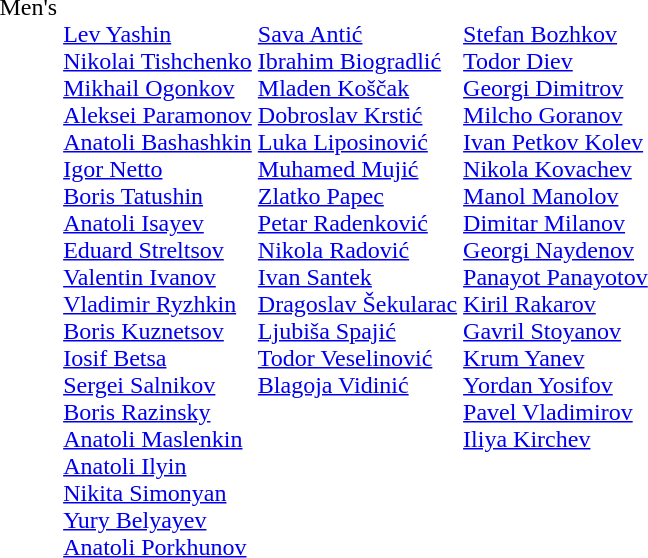<table>
<tr valign="top">
<td>Men's</td>
<td><br><a href='#'>Lev Yashin</a><br><a href='#'>Nikolai Tishchenko</a><br><a href='#'>Mikhail Ogonkov</a><br><a href='#'>Aleksei Paramonov</a><br><a href='#'>Anatoli Bashashkin</a><br><a href='#'>Igor Netto</a><br><a href='#'>Boris Tatushin</a><br><a href='#'>Anatoli Isayev</a><br><a href='#'>Eduard Streltsov</a><br><a href='#'>Valentin Ivanov</a><br><a href='#'>Vladimir Ryzhkin</a><br><a href='#'>Boris Kuznetsov</a><br><a href='#'>Iosif Betsa</a><br><a href='#'>Sergei Salnikov</a><br><a href='#'>Boris Razinsky</a><br><a href='#'>Anatoli Maslenkin</a><br><a href='#'>Anatoli Ilyin</a><br><a href='#'>Nikita Simonyan</a><br><a href='#'>Yury Belyayev</a><br><a href='#'>Anatoli Porkhunov</a></td>
<td><br><a href='#'>Sava Antić</a><br><a href='#'>Ibrahim Biogradlić</a><br><a href='#'>Mladen Koščak</a><br><a href='#'>Dobroslav Krstić</a><br><a href='#'>Luka Liposinović</a><br><a href='#'>Muhamed Mujić</a><br><a href='#'>Zlatko Papec</a><br><a href='#'>Petar Radenković</a><br><a href='#'>Nikola Radović</a><br><a href='#'>Ivan Santek</a><br><a href='#'>Dragoslav Šekularac</a><br><a href='#'>Ljubiša Spajić</a><br><a href='#'>Todor Veselinović</a><br><a href='#'>Blagoja Vidinić</a></td>
<td><br><a href='#'>Stefan Bozhkov</a><br><a href='#'>Todor Diev</a><br><a href='#'>Georgi Dimitrov</a><br><a href='#'>Milcho Goranov</a><br><a href='#'>Ivan Petkov Kolev</a><br><a href='#'>Nikola Kovachev</a><br><a href='#'>Manol Manolov</a><br><a href='#'>Dimitar Milanov</a><br><a href='#'>Georgi Naydenov</a><br><a href='#'>Panayot Panayotov</a><br><a href='#'>Kiril Rakarov</a><br><a href='#'>Gavril Stoyanov</a><br><a href='#'>Krum Yanev</a><br><a href='#'>Yordan Yosifov</a><br><a href='#'>Pavel Vladimirov</a><br><a href='#'>Iliya Kirchev</a></td>
</tr>
</table>
